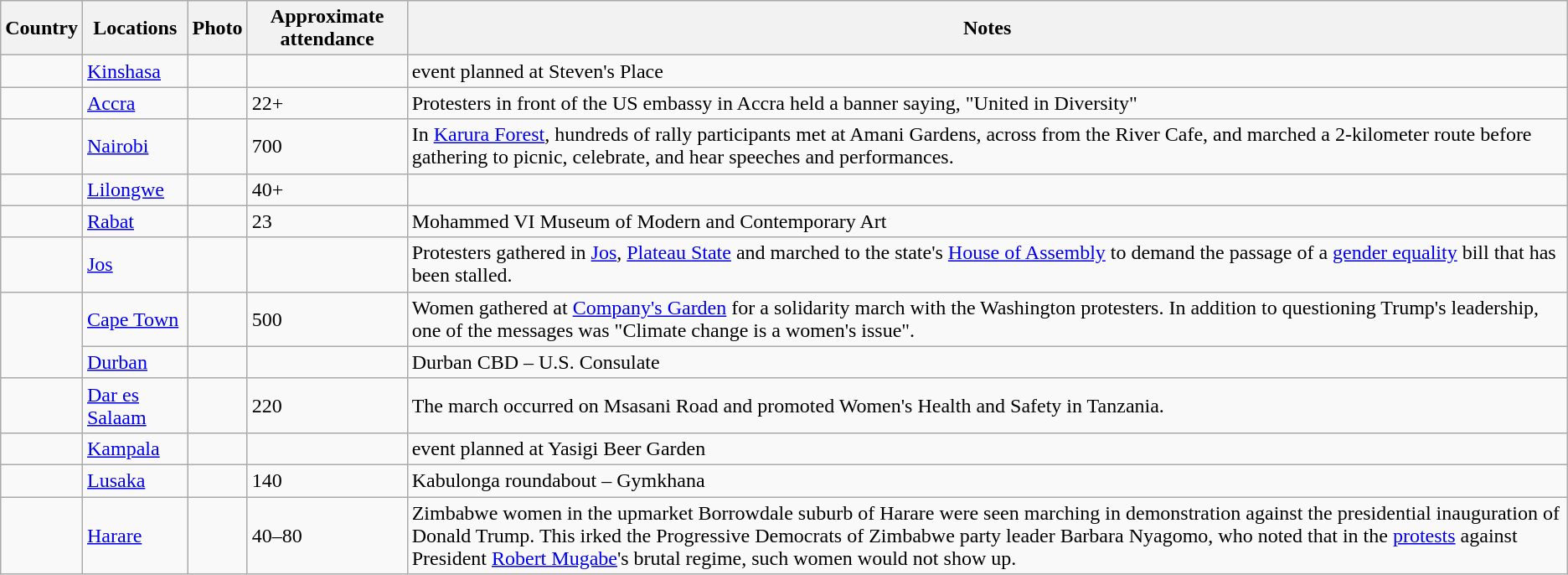<table class="wikitable sortable">
<tr>
<th scope="col">Country</th>
<th scope="col">Locations</th>
<th scope="col" class="unsortable">Photo</th>
<th scope="col" data-sort-type="number">Approximate attendance</th>
<th scope="col">Notes</th>
</tr>
<tr>
<td></td>
<td><a href='#'>Kinshasa</a></td>
<td></td>
<td></td>
<td>event planned at Steven's Place</td>
</tr>
<tr>
<td></td>
<td><a href='#'>Accra</a></td>
<td></td>
<td data-sort-value="22.1">22+</td>
<td>Protesters in front of the US embassy in Accra held a banner saying, "United in Diversity"</td>
</tr>
<tr>
<td></td>
<td><a href='#'>Nairobi</a></td>
<td></td>
<td>700</td>
<td>In <a href='#'>Karura Forest</a>, hundreds of rally participants met at Amani Gardens, across from the River Cafe, and marched a 2-kilometer route before gathering to picnic, celebrate, and hear speeches and performances.</td>
</tr>
<tr>
<td></td>
<td><a href='#'>Lilongwe</a></td>
<td></td>
<td data-sort-value="41">40+</td>
<td></td>
</tr>
<tr>
<td></td>
<td><a href='#'>Rabat</a></td>
<td></td>
<td>23</td>
<td>Mohammed VI Museum of Modern and Contemporary Art</td>
</tr>
<tr>
<td></td>
<td><a href='#'>Jos</a></td>
<td></td>
<td></td>
<td>Protesters gathered in <a href='#'>Jos</a>, <a href='#'>Plateau State</a> and marched to the state's <a href='#'>House of Assembly</a> to demand the passage of a <a href='#'>gender equality</a> bill that has been stalled.</td>
</tr>
<tr>
<td rowspan="2"></td>
<td><a href='#'>Cape Town</a></td>
<td></td>
<td>500</td>
<td>Women gathered at <a href='#'>Company's Garden</a> for a solidarity march with the Washington protesters. In addition to questioning Trump's leadership, one of the messages was "Climate change is a women's issue".</td>
</tr>
<tr>
<td><a href='#'>Durban</a></td>
<td></td>
<td></td>
<td>Durban CBD – U.S. Consulate</td>
</tr>
<tr>
<td></td>
<td><a href='#'>Dar es Salaam</a></td>
<td></td>
<td>220</td>
<td>The march occurred on Msasani Road and promoted Women's Health and Safety in Tanzania.</td>
</tr>
<tr>
<td></td>
<td><a href='#'>Kampala</a></td>
<td></td>
<td></td>
<td>event planned at Yasigi Beer Garden</td>
</tr>
<tr>
<td></td>
<td><a href='#'>Lusaka</a></td>
<td></td>
<td>140</td>
<td>Kabulonga roundabout – Gymkhana</td>
</tr>
<tr>
<td></td>
<td><a href='#'>Harare</a></td>
<td></td>
<td data-sort-value="48">40–80</td>
<td>Zimbabwe women in the upmarket Borrowdale suburb of Harare were seen marching in demonstration against the presidential inauguration of Donald Trump. This irked the Progressive Democrats of Zimbabwe party leader Barbara Nyagomo, who noted that in the <a href='#'>protests</a> against President <a href='#'>Robert Mugabe</a>'s brutal regime, such women would not show up.</td>
</tr>
</table>
